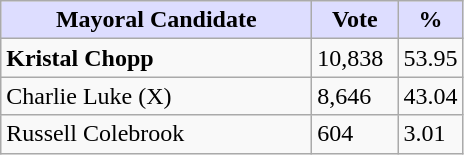<table class="wikitable">
<tr>
<th style="background:#ddf; width:200px;">Mayoral Candidate</th>
<th style="background:#ddf; width:50px;">Vote</th>
<th style="background:#ddf; width:30px;">%</th>
</tr>
<tr>
<td><strong>Kristal Chopp</strong></td>
<td>10,838</td>
<td>53.95</td>
</tr>
<tr>
<td>Charlie Luke (X)</td>
<td>8,646</td>
<td>43.04</td>
</tr>
<tr>
<td>Russell Colebrook</td>
<td>604</td>
<td>3.01</td>
</tr>
</table>
